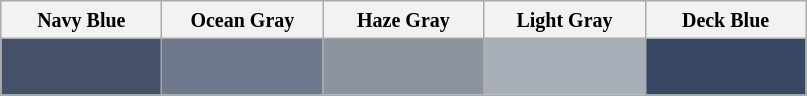<table class="wikitable">
<tr>
<th><small>Navy Blue</small></th>
<th><small>Ocean Gray</small></th>
<th><small>Haze Gray</small></th>
<th><small>Light Gray</small></th>
<th><small>Deck Blue</small></th>
</tr>
<tr style="height:30px;">
<td Style="height:30px; width:100px; background:#455168;"></td>
<td Style="height:30px; width:100px; background:#6E798D;"></td>
<td Style="height:30px; width:100px; background:#8C939F;"></td>
<td Style="height:30px; width:100px; background:#A9AFB9;"></td>
<td Style="height:30px; width:100px; background:#384864;"></td>
</tr>
</table>
